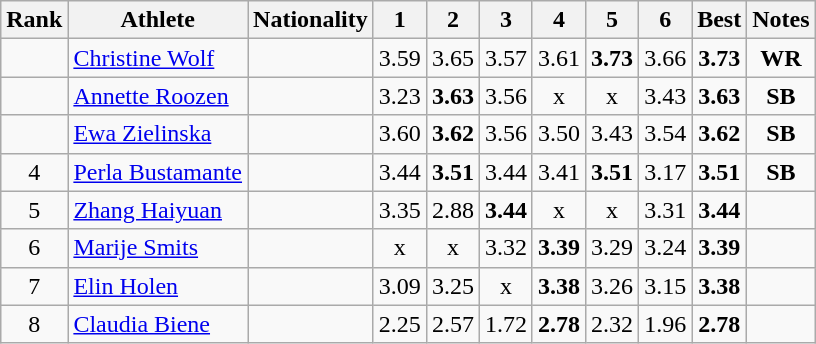<table class="wikitable sortable" style="text-align:center">
<tr>
<th>Rank</th>
<th>Athlete</th>
<th>Nationality</th>
<th class="unsortable">1</th>
<th class="unsortable">2</th>
<th class="unsortable">3</th>
<th class="unsortable">4</th>
<th class="unsortable">5</th>
<th class="unsortable">6</th>
<th>Best</th>
<th>Notes</th>
</tr>
<tr>
<td></td>
<td style="text-align:left;"><a href='#'>Christine Wolf</a></td>
<td style="text-align:left;"></td>
<td>3.59</td>
<td>3.65</td>
<td>3.57</td>
<td>3.61</td>
<td><strong>3.73</strong></td>
<td>3.66</td>
<td><strong>3.73</strong></td>
<td><strong>WR</strong></td>
</tr>
<tr>
<td></td>
<td style="text-align:left;"><a href='#'>Annette Roozen</a></td>
<td style="text-align:left;"></td>
<td>3.23</td>
<td><strong>3.63</strong></td>
<td>3.56</td>
<td>x</td>
<td>x</td>
<td>3.43</td>
<td><strong>3.63</strong></td>
<td><strong>SB</strong></td>
</tr>
<tr>
<td></td>
<td style="text-align:left;"><a href='#'>Ewa Zielinska</a></td>
<td style="text-align:left;"></td>
<td>3.60</td>
<td><strong>3.62</strong></td>
<td>3.56</td>
<td>3.50</td>
<td>3.43</td>
<td>3.54</td>
<td><strong>3.62</strong></td>
<td><strong>SB</strong></td>
</tr>
<tr>
<td>4</td>
<td style="text-align:left;"><a href='#'>Perla Bustamante</a></td>
<td style="text-align:left;"></td>
<td>3.44</td>
<td><strong>3.51</strong></td>
<td>3.44</td>
<td>3.41</td>
<td><strong>3.51</strong></td>
<td>3.17</td>
<td><strong>3.51</strong></td>
<td><strong>SB</strong></td>
</tr>
<tr>
<td>5</td>
<td style="text-align:left;"><a href='#'>Zhang Haiyuan</a></td>
<td style="text-align:left;"></td>
<td>3.35</td>
<td>2.88</td>
<td><strong>3.44</strong></td>
<td>x</td>
<td>x</td>
<td>3.31</td>
<td><strong>3.44</strong></td>
<td></td>
</tr>
<tr>
<td>6</td>
<td style="text-align:left;"><a href='#'>Marije Smits</a></td>
<td style="text-align:left;"></td>
<td>x</td>
<td>x</td>
<td>3.32</td>
<td><strong>3.39</strong></td>
<td>3.29</td>
<td>3.24</td>
<td><strong>3.39</strong></td>
<td></td>
</tr>
<tr>
<td>7</td>
<td style="text-align:left;"><a href='#'>Elin Holen</a></td>
<td style="text-align:left;"></td>
<td>3.09</td>
<td>3.25</td>
<td>x</td>
<td><strong>3.38</strong></td>
<td>3.26</td>
<td>3.15</td>
<td><strong>3.38</strong></td>
<td></td>
</tr>
<tr>
<td>8</td>
<td style="text-align:left;"><a href='#'>Claudia Biene</a></td>
<td style="text-align:left;"></td>
<td>2.25</td>
<td>2.57</td>
<td>1.72</td>
<td><strong>2.78</strong></td>
<td>2.32</td>
<td>1.96</td>
<td><strong>2.78</strong></td>
<td></td>
</tr>
</table>
